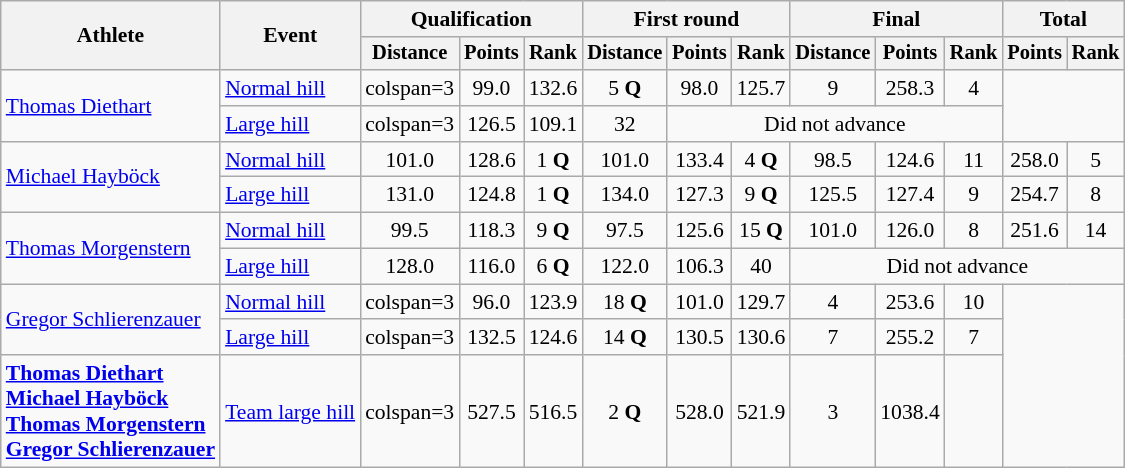<table class="wikitable" style="font-size:90%">
<tr>
<th rowspan=2>Athlete</th>
<th rowspan=2>Event</th>
<th colspan=3>Qualification</th>
<th colspan=3>First round</th>
<th colspan=3>Final</th>
<th colspan=2>Total</th>
</tr>
<tr style="font-size:95%">
<th>Distance</th>
<th>Points</th>
<th>Rank</th>
<th>Distance</th>
<th>Points</th>
<th>Rank</th>
<th>Distance</th>
<th>Points</th>
<th>Rank</th>
<th>Points</th>
<th>Rank</th>
</tr>
<tr align=center>
<td align=left rowspan=2><a href='#'>Thomas Diethart</a></td>
<td align=left><a href='#'>Normal hill</a></td>
<td>colspan=3 </td>
<td>99.0</td>
<td>132.6</td>
<td>5 <strong>Q</strong></td>
<td>98.0</td>
<td>125.7</td>
<td>9</td>
<td>258.3</td>
<td>4</td>
</tr>
<tr align=center>
<td align=left><a href='#'>Large hill</a></td>
<td>colspan=3 </td>
<td>126.5</td>
<td>109.1</td>
<td>32</td>
<td colspan=5>Did not advance</td>
</tr>
<tr align=center>
<td align=left rowspan=2><a href='#'>Michael Hayböck</a></td>
<td align=left><a href='#'>Normal hill</a></td>
<td>101.0</td>
<td>128.6</td>
<td>1 <strong>Q</strong></td>
<td>101.0</td>
<td>133.4</td>
<td>4 <strong>Q</strong></td>
<td>98.5</td>
<td>124.6</td>
<td>11</td>
<td>258.0</td>
<td>5</td>
</tr>
<tr align=center>
<td align=left><a href='#'>Large hill</a></td>
<td>131.0</td>
<td>124.8</td>
<td>1 <strong>Q</strong></td>
<td>134.0</td>
<td>127.3</td>
<td>9 <strong>Q</strong></td>
<td>125.5</td>
<td>127.4</td>
<td>9</td>
<td>254.7</td>
<td>8</td>
</tr>
<tr align=center>
<td align=left rowspan=2><a href='#'>Thomas Morgenstern</a></td>
<td align=left><a href='#'>Normal hill</a></td>
<td>99.5</td>
<td>118.3</td>
<td>9 <strong>Q</strong></td>
<td>97.5</td>
<td>125.6</td>
<td>15 <strong>Q</strong></td>
<td>101.0</td>
<td>126.0</td>
<td>8</td>
<td>251.6</td>
<td>14</td>
</tr>
<tr align=center>
<td align=left><a href='#'>Large hill</a></td>
<td>128.0</td>
<td>116.0</td>
<td>6 <strong>Q</strong></td>
<td>122.0</td>
<td>106.3</td>
<td>40</td>
<td colspan=5>Did not advance</td>
</tr>
<tr align=center>
<td align=left rowspan=2><a href='#'>Gregor Schlierenzauer</a></td>
<td align=left><a href='#'>Normal hill</a></td>
<td>colspan=3 </td>
<td>96.0</td>
<td>123.9</td>
<td>18 <strong>Q</strong></td>
<td>101.0</td>
<td>129.7</td>
<td>4</td>
<td>253.6</td>
<td>10</td>
</tr>
<tr align=center>
<td align=left><a href='#'>Large hill</a></td>
<td>colspan=3 </td>
<td>132.5</td>
<td>124.6</td>
<td>14 <strong>Q</strong></td>
<td>130.5</td>
<td>130.6</td>
<td>7</td>
<td>255.2</td>
<td>7</td>
</tr>
<tr align=center>
<td align=left><strong><a href='#'>Thomas Diethart</a><br><a href='#'>Michael Hayböck</a><br><a href='#'>Thomas Morgenstern</a><br><a href='#'>Gregor Schlierenzauer</a></strong></td>
<td align=left><a href='#'>Team large hill</a></td>
<td>colspan=3 </td>
<td>527.5</td>
<td>516.5</td>
<td>2 <strong>Q</strong></td>
<td>528.0</td>
<td>521.9</td>
<td>3</td>
<td>1038.4</td>
<td></td>
</tr>
</table>
